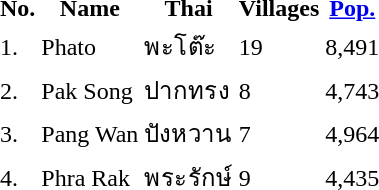<table>
<tr valign=top>
<td><br><table>
<tr>
<th>No.</th>
<th>Name</th>
<th>Thai</th>
<th>Villages</th>
<th><a href='#'>Pop.</a></th>
</tr>
<tr>
<td>1.</td>
<td>Phato</td>
<td>พะโต๊ะ</td>
<td>19</td>
<td>8,491</td>
</tr>
<tr>
<td>2.</td>
<td>Pak Song</td>
<td>ปากทรง</td>
<td>8</td>
<td>4,743</td>
</tr>
<tr>
<td>3.</td>
<td>Pang Wan</td>
<td>ปังหวาน</td>
<td>7</td>
<td>4,964</td>
</tr>
<tr>
<td>4.</td>
<td>Phra Rak</td>
<td>พระรักษ์</td>
<td>9</td>
<td>4,435</td>
</tr>
</table>
</td>
<td> </td>
</tr>
</table>
